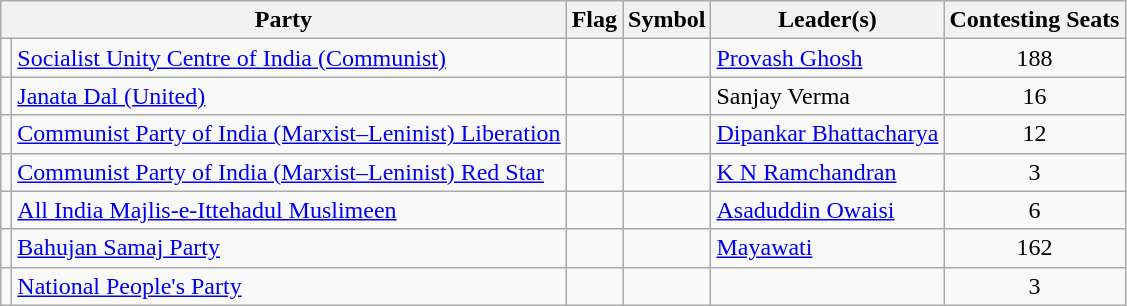<table class="wikitable">
<tr>
<th colspan="2">Party</th>
<th>Flag</th>
<th>Symbol</th>
<th>Leader(s)</th>
<th>Contesting Seats</th>
</tr>
<tr>
<td></td>
<td><a href='#'>Socialist Unity Centre of India (Communist)</a></td>
<td></td>
<td></td>
<td><a href='#'>Provash Ghosh</a></td>
<td style="text-align:center">188</td>
</tr>
<tr>
<td></td>
<td><a href='#'>Janata Dal (United)</a></td>
<td></td>
<td></td>
<td>Sanjay Verma</td>
<td style="text-align:center">16</td>
</tr>
<tr>
<td></td>
<td><a href='#'>Communist Party of India (Marxist–Leninist) Liberation</a></td>
<td></td>
<td></td>
<td><a href='#'>Dipankar Bhattacharya</a></td>
<td style="text-align:center">12</td>
</tr>
<tr>
<td></td>
<td><a href='#'>Communist Party of India (Marxist–Leninist) Red Star</a></td>
<td></td>
<td></td>
<td><a href='#'>K N Ramchandran</a></td>
<td style="text-align:center">3</td>
</tr>
<tr>
<td></td>
<td><a href='#'>All India Majlis-e-Ittehadul Muslimeen</a></td>
<td></td>
<td></td>
<td><a href='#'>Asaduddin Owaisi</a></td>
<td style="text-align:center">6</td>
</tr>
<tr>
<td></td>
<td><a href='#'>Bahujan Samaj Party</a></td>
<td></td>
<td></td>
<td><a href='#'>Mayawati</a></td>
<td style="text-align:center">162</td>
</tr>
<tr>
<td></td>
<td><a href='#'>National People's Party</a></td>
<td></td>
<td></td>
<td></td>
<td style="text-align:center">3</td>
</tr>
</table>
